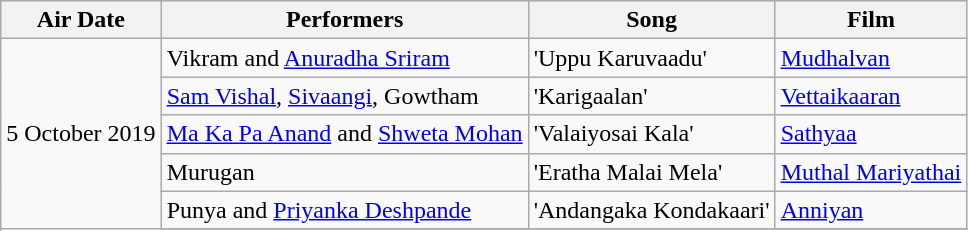<table class="wikitable sortable">
<tr>
<th>Air Date</th>
<th>Performers</th>
<th>Song</th>
<th>Film</th>
</tr>
<tr>
<td rowspan="6">5 October 2019</td>
<td>Vikram and <a href='#'>Anuradha Sriram</a></td>
<td>'Uppu Karuvaadu'</td>
<td><a href='#'>Mudhalvan</a></td>
</tr>
<tr>
<td><a href='#'>Sam Vishal</a>, <a href='#'>Sivaangi</a>, Gowtham</td>
<td>'Karigaalan'</td>
<td><a href='#'>Vettaikaaran</a></td>
</tr>
<tr>
<td><a href='#'>Ma Ka Pa Anand</a> and <a href='#'>Shweta Mohan</a></td>
<td>'Valaiyosai Kala'</td>
<td><a href='#'>Sathyaa</a></td>
</tr>
<tr>
<td>Murugan</td>
<td>'Eratha Malai Mela'</td>
<td><a href='#'>Muthal Mariyathai</a></td>
</tr>
<tr>
<td>Punya and <a href='#'>Priyanka Deshpande</a></td>
<td>'Andangaka Kondakaari'</td>
<td><a href='#'>Anniyan</a></td>
</tr>
<tr>
</tr>
</table>
